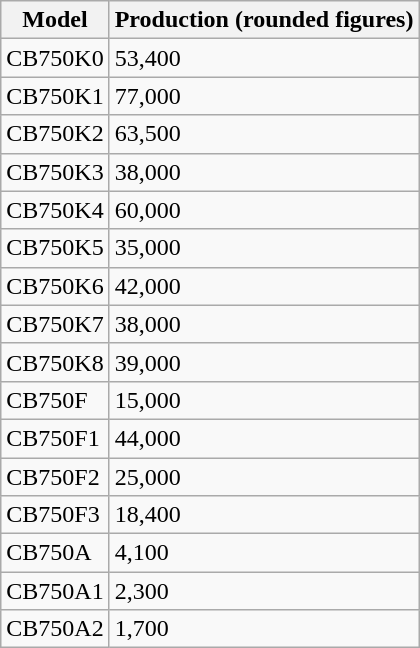<table class="wikitable">
<tr>
<th>Model</th>
<th>Production (rounded figures)</th>
</tr>
<tr>
<td>CB750K0</td>
<td>53,400</td>
</tr>
<tr>
<td>CB750K1</td>
<td>77,000</td>
</tr>
<tr>
<td>CB750K2</td>
<td>63,500</td>
</tr>
<tr>
<td>CB750K3</td>
<td>38,000</td>
</tr>
<tr>
<td>CB750K4</td>
<td>60,000</td>
</tr>
<tr>
<td>CB750K5</td>
<td>35,000</td>
</tr>
<tr>
<td>CB750K6</td>
<td>42,000</td>
</tr>
<tr>
<td>CB750K7</td>
<td>38,000</td>
</tr>
<tr>
<td>CB750K8</td>
<td>39,000</td>
</tr>
<tr>
<td>CB750F</td>
<td>15,000</td>
</tr>
<tr>
<td>CB750F1</td>
<td>44,000</td>
</tr>
<tr>
<td>CB750F2</td>
<td>25,000</td>
</tr>
<tr>
<td>CB750F3</td>
<td>18,400</td>
</tr>
<tr>
<td>CB750A</td>
<td>4,100</td>
</tr>
<tr>
<td>CB750A1</td>
<td>2,300</td>
</tr>
<tr>
<td>CB750A2</td>
<td>1,700</td>
</tr>
</table>
